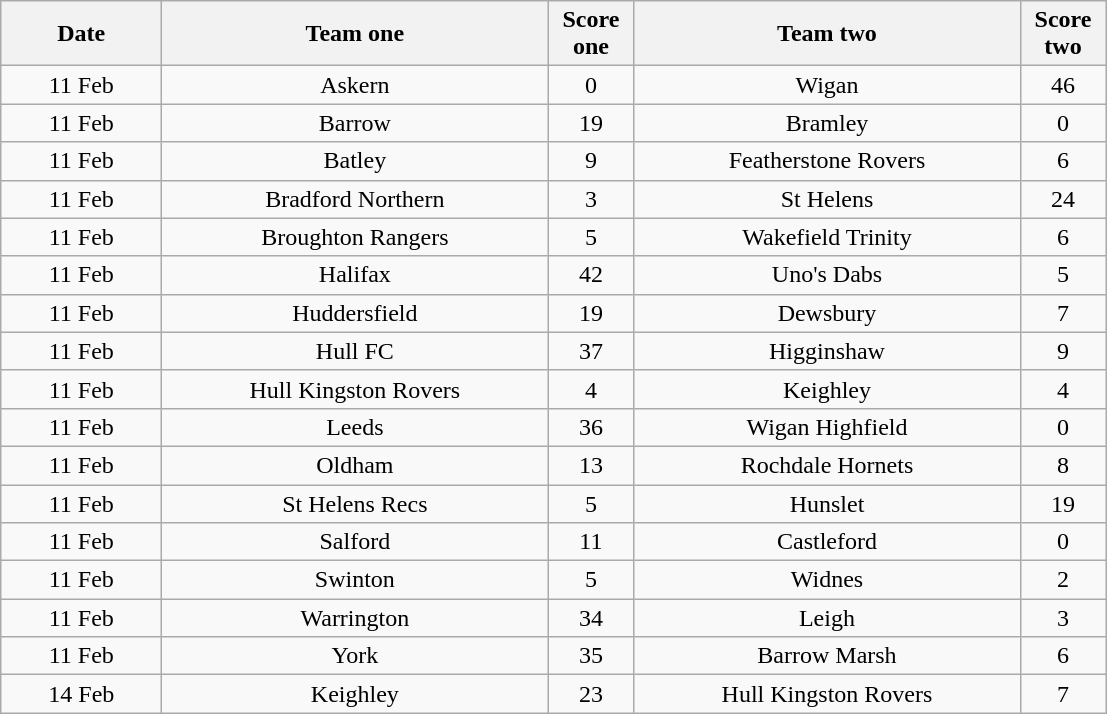<table class="wikitable" style="text-align: center">
<tr>
<th width=100>Date</th>
<th width=250>Team one</th>
<th width=50>Score one</th>
<th width=250>Team two</th>
<th width=50>Score two</th>
</tr>
<tr>
<td>11 Feb</td>
<td>Askern</td>
<td>0</td>
<td>Wigan</td>
<td>46</td>
</tr>
<tr>
<td>11 Feb</td>
<td>Barrow</td>
<td>19</td>
<td>Bramley</td>
<td>0</td>
</tr>
<tr>
<td>11 Feb</td>
<td>Batley</td>
<td>9</td>
<td>Featherstone Rovers</td>
<td>6</td>
</tr>
<tr>
<td>11 Feb</td>
<td>Bradford Northern</td>
<td>3</td>
<td>St Helens</td>
<td>24</td>
</tr>
<tr>
<td>11 Feb</td>
<td>Broughton Rangers</td>
<td>5</td>
<td>Wakefield Trinity</td>
<td>6</td>
</tr>
<tr>
<td>11 Feb</td>
<td>Halifax</td>
<td>42</td>
<td>Uno's Dabs</td>
<td>5</td>
</tr>
<tr>
<td>11 Feb</td>
<td>Huddersfield</td>
<td>19</td>
<td>Dewsbury</td>
<td>7</td>
</tr>
<tr>
<td>11 Feb</td>
<td>Hull FC</td>
<td>37</td>
<td>Higginshaw</td>
<td>9</td>
</tr>
<tr>
<td>11 Feb</td>
<td>Hull Kingston Rovers</td>
<td>4</td>
<td>Keighley</td>
<td>4</td>
</tr>
<tr>
<td>11 Feb</td>
<td>Leeds</td>
<td>36</td>
<td>Wigan Highfield</td>
<td>0</td>
</tr>
<tr>
<td>11 Feb</td>
<td>Oldham</td>
<td>13</td>
<td>Rochdale Hornets</td>
<td>8</td>
</tr>
<tr>
<td>11 Feb</td>
<td>St Helens Recs</td>
<td>5</td>
<td>Hunslet</td>
<td>19</td>
</tr>
<tr>
<td>11 Feb</td>
<td>Salford</td>
<td>11</td>
<td>Castleford</td>
<td>0</td>
</tr>
<tr>
<td>11 Feb</td>
<td>Swinton</td>
<td>5</td>
<td>Widnes</td>
<td>2</td>
</tr>
<tr>
<td>11 Feb</td>
<td>Warrington</td>
<td>34</td>
<td>Leigh</td>
<td>3</td>
</tr>
<tr>
<td>11 Feb</td>
<td>York</td>
<td>35</td>
<td>Barrow Marsh</td>
<td>6</td>
</tr>
<tr>
<td>14 Feb</td>
<td>Keighley</td>
<td>23</td>
<td>Hull Kingston Rovers</td>
<td>7</td>
</tr>
</table>
